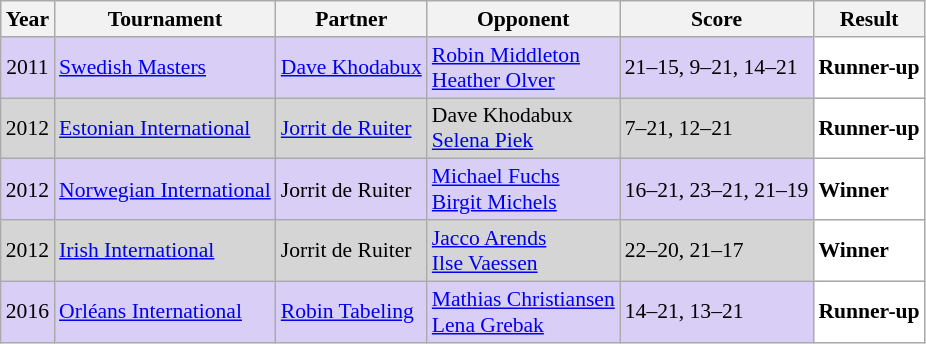<table class="sortable wikitable" style="font-size: 90%;">
<tr>
<th>Year</th>
<th>Tournament</th>
<th>Partner</th>
<th>Opponent</th>
<th>Score</th>
<th>Result</th>
</tr>
<tr style="background:#D8CEF6">
<td align="center">2011</td>
<td align="left"><a href='#'>Swedish Masters</a></td>
<td align="left"> <a href='#'>Dave Khodabux</a></td>
<td align="left"> <a href='#'>Robin Middleton</a><br> <a href='#'>Heather Olver</a></td>
<td align="left">21–15, 9–21, 14–21</td>
<td style="text-align:left; background:white"> <strong>Runner-up</strong></td>
</tr>
<tr style="background:#D5D5D5">
<td align="center">2012</td>
<td align="left"><a href='#'>Estonian International</a></td>
<td align="left"> <a href='#'>Jorrit de Ruiter</a></td>
<td align="left"> Dave Khodabux<br> <a href='#'>Selena Piek</a></td>
<td align="left">7–21, 12–21</td>
<td style="text-align:left; background:white"> <strong>Runner-up</strong></td>
</tr>
<tr style="background:#D8CEF6">
<td align="center">2012</td>
<td align="left"><a href='#'>Norwegian International</a></td>
<td align="left"> Jorrit de Ruiter</td>
<td align="left"> <a href='#'>Michael Fuchs</a><br> <a href='#'>Birgit Michels</a></td>
<td align="left">16–21, 23–21, 21–19</td>
<td style="text-align:left; background:white"> <strong>Winner</strong></td>
</tr>
<tr style="background:#D5D5D5">
<td align="center">2012</td>
<td align="left"><a href='#'>Irish International</a></td>
<td align="left"> Jorrit de Ruiter</td>
<td align="left"> <a href='#'>Jacco Arends</a><br> <a href='#'>Ilse Vaessen</a></td>
<td align="left">22–20, 21–17</td>
<td style="text-align:left; background:white"> <strong>Winner</strong></td>
</tr>
<tr style="background:#D8CEF6">
<td align="center">2016</td>
<td align="left"><a href='#'>Orléans International</a></td>
<td align="left"> <a href='#'>Robin Tabeling</a></td>
<td align="left"> <a href='#'>Mathias Christiansen</a><br> <a href='#'>Lena Grebak</a></td>
<td align="left">14–21, 13–21</td>
<td style="text-align:left; background:white"> <strong>Runner-up</strong></td>
</tr>
</table>
